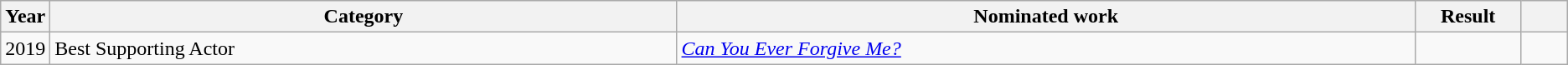<table class=wikitable>
<tr>
<th scope="col" style="width:1em;">Year</th>
<th scope="col" style="width:33em;">Category</th>
<th scope="col" style="width:39em;">Nominated work</th>
<th scope="col" style="width:5em;">Result</th>
<th scope="col" style="width:2em;"></th>
</tr>
<tr>
<td>2019</td>
<td>Best Supporting Actor</td>
<td><em><a href='#'>Can You Ever Forgive Me?</a></em></td>
<td></td>
<td style="text-align:center;"></td>
</tr>
</table>
